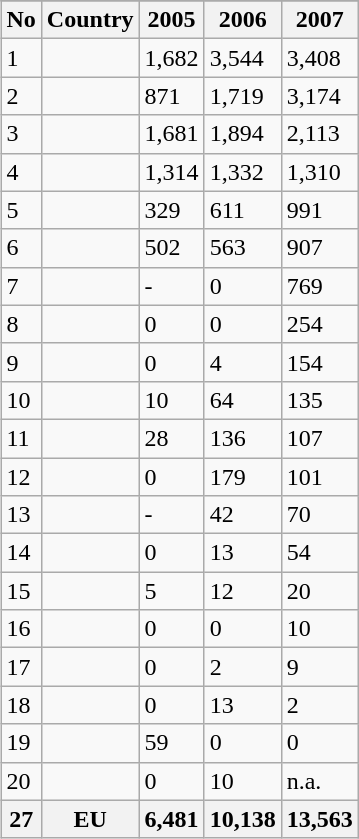<table class="wikitable" style="float:right; background::#efefef; margin-left:10px;">
<tr>
</tr>
<tr>
<th>No</th>
<th>Country</th>
<th>2005</th>
<th>2006</th>
<th>2007</th>
</tr>
<tr>
<td>1</td>
<td></td>
<td>1,682</td>
<td>3,544</td>
<td>3,408</td>
</tr>
<tr>
<td>2</td>
<td></td>
<td>871</td>
<td>1,719</td>
<td>3,174</td>
</tr>
<tr>
<td>3</td>
<td></td>
<td>1,681</td>
<td>1,894</td>
<td>2,113</td>
</tr>
<tr>
<td>4</td>
<td></td>
<td>1,314</td>
<td>1,332</td>
<td>1,310</td>
</tr>
<tr>
<td>5</td>
<td></td>
<td>329</td>
<td>611</td>
<td>991</td>
</tr>
<tr>
<td>6</td>
<td></td>
<td>502</td>
<td>563</td>
<td>907</td>
</tr>
<tr>
<td>7</td>
<td></td>
<td>-</td>
<td>0</td>
<td>769</td>
</tr>
<tr>
<td>8</td>
<td></td>
<td>0</td>
<td>0</td>
<td>254</td>
</tr>
<tr>
<td>9</td>
<td></td>
<td>0</td>
<td>4</td>
<td>154</td>
</tr>
<tr>
<td>10</td>
<td></td>
<td>10</td>
<td>64</td>
<td>135</td>
</tr>
<tr>
<td>11</td>
<td></td>
<td>28</td>
<td>136</td>
<td>107</td>
</tr>
<tr>
<td>12</td>
<td></td>
<td>0</td>
<td>179</td>
<td>101</td>
</tr>
<tr>
<td>13</td>
<td></td>
<td>-</td>
<td>42</td>
<td>70</td>
</tr>
<tr>
<td>14</td>
<td></td>
<td>0</td>
<td>13</td>
<td>54</td>
</tr>
<tr>
<td>15</td>
<td></td>
<td>5</td>
<td>12</td>
<td>20</td>
</tr>
<tr>
<td>16</td>
<td></td>
<td>0</td>
<td>0</td>
<td>10</td>
</tr>
<tr>
<td>17</td>
<td></td>
<td>0</td>
<td>2</td>
<td>9</td>
</tr>
<tr>
<td>18</td>
<td></td>
<td>0</td>
<td>13</td>
<td>2</td>
</tr>
<tr>
<td>19</td>
<td></td>
<td>59</td>
<td>0</td>
<td>0</td>
</tr>
<tr>
<td>20</td>
<td></td>
<td>0</td>
<td>10</td>
<td>n.a.</td>
</tr>
<tr>
<th>27</th>
<th>EU</th>
<th>6,481</th>
<th>10,138</th>
<th>13,563</th>
</tr>
</table>
